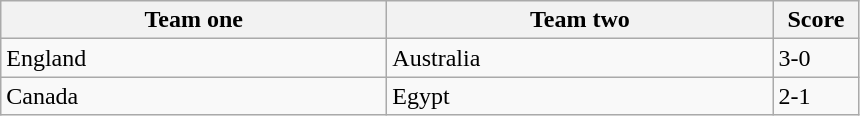<table class="wikitable">
<tr>
<th width=250>Team one</th>
<th width=250>Team two</th>
<th width=50>Score</th>
</tr>
<tr>
<td> England</td>
<td> Australia</td>
<td>3-0</td>
</tr>
<tr>
<td> Canada</td>
<td> Egypt</td>
<td>2-1</td>
</tr>
</table>
